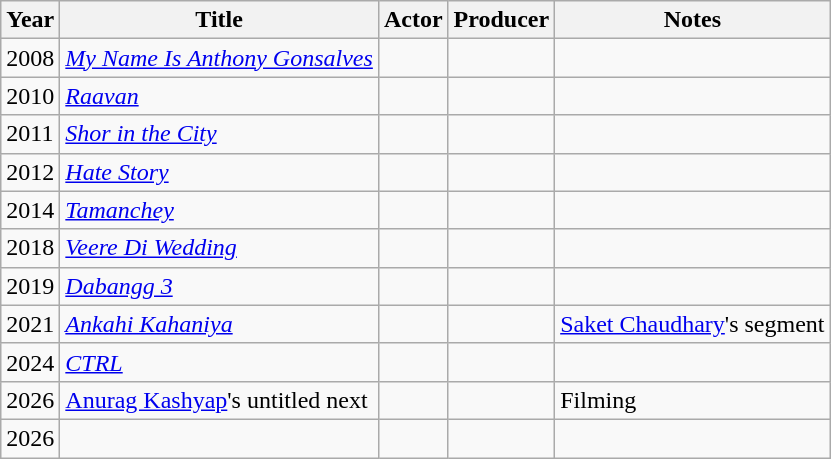<table class="wikitable">
<tr>
<th>Year</th>
<th>Title</th>
<th>Actor</th>
<th>Producer</th>
<th>Notes</th>
</tr>
<tr>
<td>2008</td>
<td><em><a href='#'>My Name Is Anthony Gonsalves</a></em></td>
<td></td>
<td></td>
<td></td>
</tr>
<tr>
<td>2010</td>
<td><em><a href='#'>Raavan</a></em></td>
<td></td>
<td></td>
<td></td>
</tr>
<tr>
<td>2011</td>
<td><em><a href='#'>Shor in the City</a></em></td>
<td></td>
<td></td>
<td></td>
</tr>
<tr>
<td>2012</td>
<td><em><a href='#'>Hate Story</a></em></td>
<td></td>
<td></td>
<td></td>
</tr>
<tr>
<td>2014</td>
<td><em><a href='#'>Tamanchey</a></em></td>
<td></td>
<td></td>
<td></td>
</tr>
<tr>
<td>2018</td>
<td><em><a href='#'>Veere Di Wedding</a></em></td>
<td></td>
<td></td>
<td></td>
</tr>
<tr>
<td>2019</td>
<td><em><a href='#'>Dabangg 3</a></em></td>
<td></td>
<td></td>
<td></td>
</tr>
<tr>
<td>2021</td>
<td><em><a href='#'>Ankahi Kahaniya</a></em></td>
<td></td>
<td></td>
<td><a href='#'>Saket Chaudhary</a>'s segment</td>
</tr>
<tr>
<td>2024</td>
<td><em><a href='#'>CTRL</a></em></td>
<td></td>
<td></td>
<td></td>
</tr>
<tr>
<td>2026</td>
<td><a href='#'>Anurag Kashyap</a>'s untitled next</td>
<td></td>
<td></td>
<td>Filming</td>
</tr>
<tr>
<td>2026</td>
<td></td>
<td></td>
<td></td>
<td></td>
</tr>
</table>
